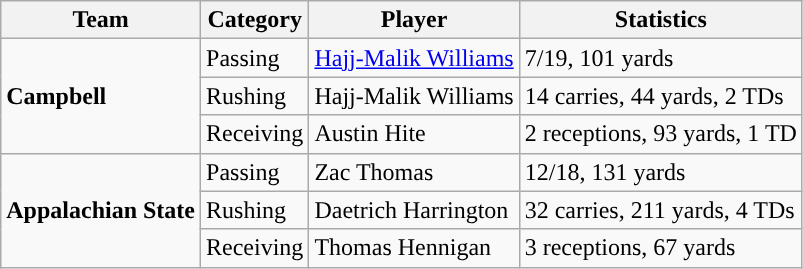<table class="wikitable" style="float: left;">
<tr>
<th>Team</th>
<th>Category</th>
<th>Player</th>
<th>Statistics</th>
</tr>
<tr>
<td rowspan=3><strong>Campbell</strong></td>
<td>Passing</td>
<td><a href='#'>Hajj-Malik Williams</a></td>
<td>7/19, 101 yards</td>
</tr>
<tr>
<td>Rushing</td>
<td>Hajj-Malik Williams</td>
<td>14 carries, 44 yards, 2 TDs</td>
</tr>
<tr>
<td>Receiving</td>
<td>Austin Hite</td>
<td>2 receptions, 93 yards, 1 TD</td>
</tr>
<tr>
<td rowspan=3><strong>Appalachian State</strong></td>
<td>Passing</td>
<td>Zac Thomas</td>
<td>12/18, 131 yards</td>
</tr>
<tr>
<td>Rushing</td>
<td>Daetrich Harrington</td>
<td>32 carries, 211 yards, 4 TDs</td>
</tr>
<tr>
<td>Receiving</td>
<td>Thomas Hennigan</td>
<td>3 receptions, 67 yards</td>
</tr>
</table>
